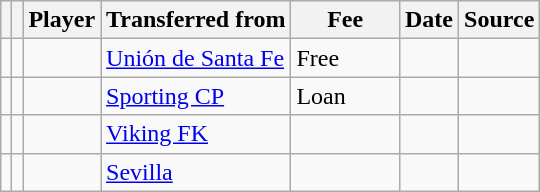<table class="wikitable plainrowheaders sortable">
<tr>
<th></th>
<th></th>
<th scope=col>Player</th>
<th>Transferred from</th>
<th !scope=col; style="width: 65px;">Fee</th>
<th scope=col>Date</th>
<th scope=col>Source</th>
</tr>
<tr>
<td align=center></td>
<td align=center></td>
<td></td>
<td> <a href='#'>Unión de Santa Fe</a></td>
<td>Free</td>
<td></td>
<td></td>
</tr>
<tr>
<td align=center></td>
<td align=center></td>
<td></td>
<td> <a href='#'>Sporting CP</a></td>
<td>Loan</td>
<td></td>
<td></td>
</tr>
<tr>
<td align=center></td>
<td align=center></td>
<td></td>
<td> <a href='#'>Viking FK</a></td>
<td></td>
<td></td>
<td></td>
</tr>
<tr>
<td align=center></td>
<td align=center></td>
<td></td>
<td> <a href='#'>Sevilla</a></td>
<td></td>
<td></td>
<td></td>
</tr>
</table>
